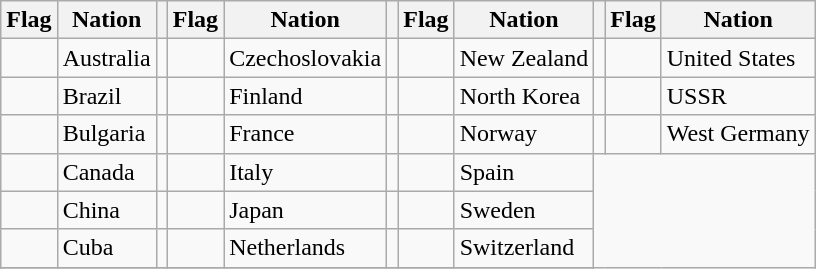<table class="wikitable">
<tr>
<th>Flag</th>
<th>Nation</th>
<th></th>
<th>Flag</th>
<th>Nation</th>
<th></th>
<th>Flag</th>
<th>Nation</th>
<th></th>
<th>Flag</th>
<th>Nation</th>
</tr>
<tr>
<td></td>
<td>Australia</td>
<td></td>
<td></td>
<td>Czechoslovakia</td>
<td></td>
<td></td>
<td>New Zealand</td>
<td></td>
<td></td>
<td>United States</td>
</tr>
<tr>
<td></td>
<td>Brazil</td>
<td></td>
<td></td>
<td>Finland</td>
<td></td>
<td></td>
<td>North Korea</td>
<td></td>
<td></td>
<td>USSR</td>
</tr>
<tr>
<td></td>
<td>Bulgaria</td>
<td></td>
<td></td>
<td>France</td>
<td></td>
<td></td>
<td>Norway</td>
<td></td>
<td></td>
<td>West Germany</td>
</tr>
<tr>
<td></td>
<td>Canada</td>
<td></td>
<td></td>
<td>Italy</td>
<td></td>
<td></td>
<td>Spain</td>
</tr>
<tr>
<td></td>
<td>China</td>
<td></td>
<td></td>
<td>Japan</td>
<td></td>
<td></td>
<td>Sweden</td>
</tr>
<tr>
<td></td>
<td>Cuba</td>
<td></td>
<td></td>
<td>Netherlands</td>
<td></td>
<td></td>
<td>Switzerland</td>
</tr>
<tr>
</tr>
</table>
